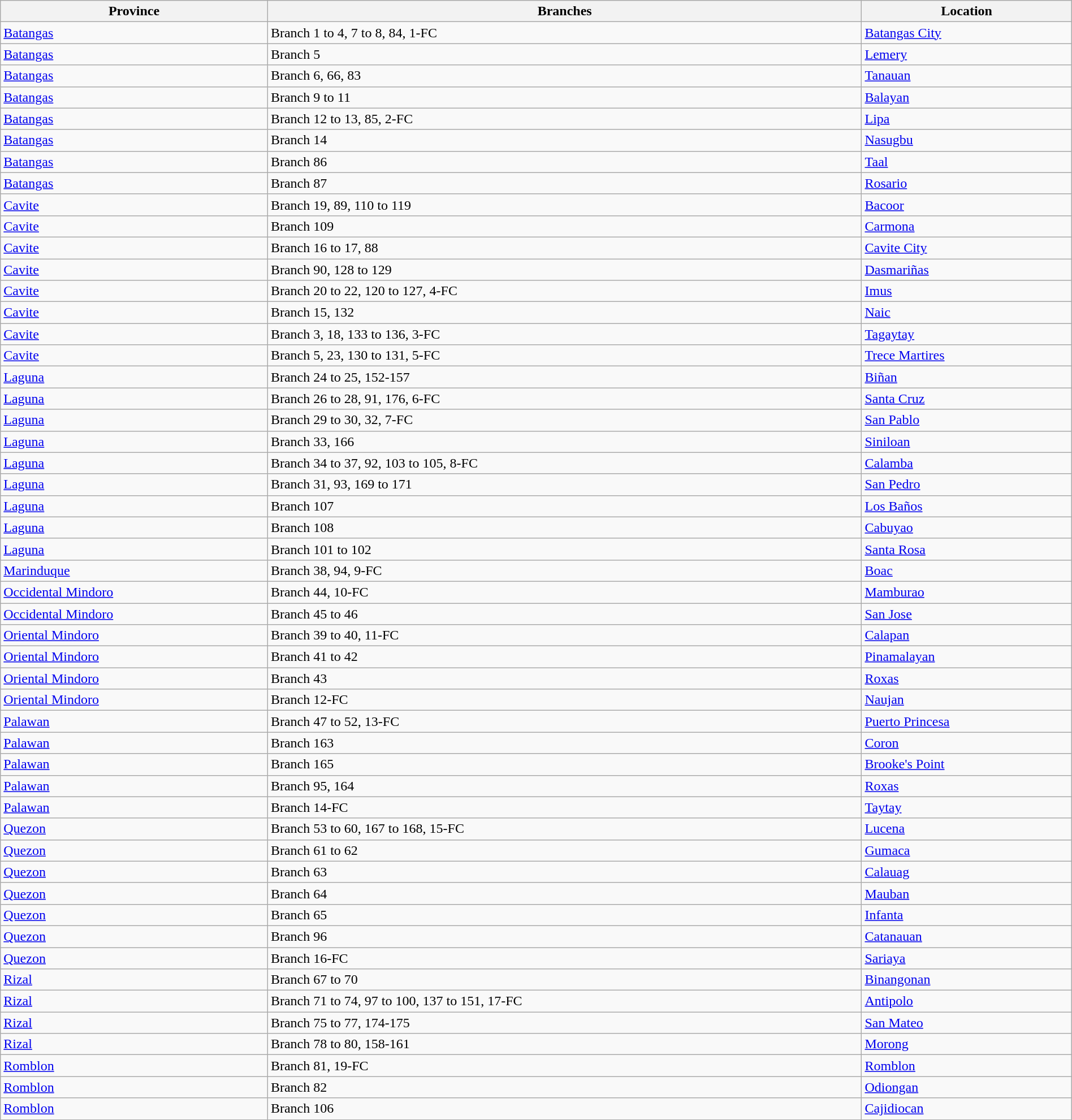<table class=wikitable width=100%>
<tr>
<th>Province</th>
<th>Branches</th>
<th>Location</th>
</tr>
<tr>
<td><a href='#'>Batangas</a></td>
<td>Branch 1 to 4, 7 to 8, 84, 1-FC</td>
<td><a href='#'>Batangas City</a></td>
</tr>
<tr>
<td><a href='#'>Batangas</a></td>
<td>Branch 5</td>
<td><a href='#'>Lemery</a></td>
</tr>
<tr>
<td><a href='#'>Batangas</a></td>
<td>Branch 6, 66, 83</td>
<td><a href='#'>Tanauan</a></td>
</tr>
<tr>
<td><a href='#'>Batangas</a></td>
<td>Branch 9 to 11</td>
<td><a href='#'>Balayan</a></td>
</tr>
<tr>
<td><a href='#'>Batangas</a></td>
<td>Branch 12 to 13, 85, 2-FC</td>
<td><a href='#'>Lipa</a></td>
</tr>
<tr>
<td><a href='#'>Batangas</a></td>
<td>Branch 14</td>
<td><a href='#'>Nasugbu</a></td>
</tr>
<tr>
<td><a href='#'>Batangas</a></td>
<td>Branch 86</td>
<td><a href='#'>Taal</a></td>
</tr>
<tr>
<td><a href='#'>Batangas</a></td>
<td>Branch 87</td>
<td><a href='#'>Rosario</a></td>
</tr>
<tr>
<td><a href='#'>Cavite</a></td>
<td>Branch 19, 89, 110 to 119</td>
<td><a href='#'>Bacoor</a></td>
</tr>
<tr>
<td><a href='#'>Cavite</a></td>
<td>Branch 109</td>
<td><a href='#'>Carmona</a></td>
</tr>
<tr>
<td><a href='#'>Cavite</a></td>
<td>Branch 16 to 17, 88</td>
<td><a href='#'>Cavite City</a></td>
</tr>
<tr>
<td><a href='#'>Cavite</a></td>
<td>Branch 90, 128 to 129</td>
<td><a href='#'>Dasmariñas</a></td>
</tr>
<tr>
<td><a href='#'>Cavite</a></td>
<td>Branch 20 to 22, 120 to 127, 4-FC</td>
<td><a href='#'>Imus</a></td>
</tr>
<tr>
<td><a href='#'>Cavite</a></td>
<td>Branch 15, 132</td>
<td><a href='#'>Naic</a></td>
</tr>
<tr>
<td><a href='#'>Cavite</a></td>
<td>Branch 3, 18, 133 to 136, 3-FC</td>
<td><a href='#'>Tagaytay</a></td>
</tr>
<tr>
<td><a href='#'>Cavite</a></td>
<td>Branch 5, 23, 130 to 131, 5-FC</td>
<td><a href='#'>Trece Martires</a></td>
</tr>
<tr>
<td><a href='#'>Laguna</a></td>
<td>Branch 24 to 25, 152-157</td>
<td><a href='#'>Biñan</a></td>
</tr>
<tr>
<td><a href='#'>Laguna</a></td>
<td>Branch 26 to 28, 91, 176, 6-FC</td>
<td><a href='#'>Santa Cruz</a></td>
</tr>
<tr>
<td><a href='#'>Laguna</a></td>
<td>Branch 29 to 30, 32, 7-FC</td>
<td><a href='#'>San Pablo</a></td>
</tr>
<tr>
<td><a href='#'>Laguna</a></td>
<td>Branch 33, 166</td>
<td><a href='#'>Siniloan</a></td>
</tr>
<tr>
<td><a href='#'>Laguna</a></td>
<td>Branch 34 to 37, 92, 103 to 105, 8-FC</td>
<td><a href='#'>Calamba</a></td>
</tr>
<tr>
<td><a href='#'>Laguna</a></td>
<td>Branch 31, 93, 169 to 171</td>
<td><a href='#'>San Pedro</a></td>
</tr>
<tr>
<td><a href='#'>Laguna</a></td>
<td>Branch 107</td>
<td><a href='#'>Los Baños</a></td>
</tr>
<tr>
<td><a href='#'>Laguna</a></td>
<td>Branch 108</td>
<td><a href='#'>Cabuyao</a></td>
</tr>
<tr>
<td><a href='#'>Laguna</a></td>
<td>Branch 101 to 102</td>
<td><a href='#'>Santa Rosa</a></td>
</tr>
<tr>
<td><a href='#'>Marinduque</a></td>
<td>Branch 38, 94, 9-FC</td>
<td><a href='#'>Boac</a></td>
</tr>
<tr>
<td><a href='#'>Occidental Mindoro</a></td>
<td>Branch 44, 10-FC</td>
<td><a href='#'>Mamburao</a></td>
</tr>
<tr>
<td><a href='#'>Occidental Mindoro</a></td>
<td>Branch 45 to 46</td>
<td><a href='#'>San Jose</a></td>
</tr>
<tr>
<td><a href='#'>Oriental Mindoro</a></td>
<td>Branch 39 to 40, 11-FC</td>
<td><a href='#'>Calapan</a></td>
</tr>
<tr>
<td><a href='#'>Oriental Mindoro</a></td>
<td>Branch 41 to 42</td>
<td><a href='#'>Pinamalayan</a></td>
</tr>
<tr>
<td><a href='#'>Oriental Mindoro</a></td>
<td>Branch 43</td>
<td><a href='#'>Roxas</a></td>
</tr>
<tr>
<td><a href='#'>Oriental Mindoro</a></td>
<td>Branch 12-FC</td>
<td><a href='#'>Naujan</a></td>
</tr>
<tr>
<td><a href='#'>Palawan</a></td>
<td>Branch 47 to 52, 13-FC</td>
<td><a href='#'>Puerto Princesa</a></td>
</tr>
<tr>
<td><a href='#'>Palawan</a></td>
<td>Branch 163</td>
<td><a href='#'>Coron</a></td>
</tr>
<tr>
<td><a href='#'>Palawan</a></td>
<td>Branch 165</td>
<td><a href='#'>Brooke's Point</a></td>
</tr>
<tr>
<td><a href='#'>Palawan</a></td>
<td>Branch 95, 164</td>
<td><a href='#'>Roxas</a></td>
</tr>
<tr>
<td><a href='#'>Palawan</a></td>
<td>Branch 14-FC</td>
<td><a href='#'>Taytay</a></td>
</tr>
<tr>
<td><a href='#'>Quezon</a></td>
<td>Branch 53 to 60, 167 to 168, 15-FC</td>
<td><a href='#'>Lucena</a></td>
</tr>
<tr>
<td><a href='#'>Quezon</a></td>
<td>Branch 61 to 62</td>
<td><a href='#'>Gumaca</a></td>
</tr>
<tr>
<td><a href='#'>Quezon</a></td>
<td>Branch 63</td>
<td><a href='#'>Calauag</a></td>
</tr>
<tr>
<td><a href='#'>Quezon</a></td>
<td>Branch 64</td>
<td><a href='#'>Mauban</a></td>
</tr>
<tr>
<td><a href='#'>Quezon</a></td>
<td>Branch 65</td>
<td><a href='#'>Infanta</a></td>
</tr>
<tr>
<td><a href='#'>Quezon</a></td>
<td>Branch 96</td>
<td><a href='#'>Catanauan</a></td>
</tr>
<tr>
<td><a href='#'>Quezon</a></td>
<td>Branch 16-FC</td>
<td><a href='#'>Sariaya</a></td>
</tr>
<tr>
<td><a href='#'>Rizal</a></td>
<td>Branch 67 to 70</td>
<td><a href='#'>Binangonan</a></td>
</tr>
<tr>
<td><a href='#'>Rizal</a></td>
<td>Branch 71 to 74, 97 to 100, 137 to 151, 17-FC</td>
<td><a href='#'>Antipolo</a></td>
</tr>
<tr>
<td><a href='#'>Rizal</a></td>
<td>Branch 75 to 77, 174-175</td>
<td><a href='#'>San Mateo</a></td>
</tr>
<tr>
<td><a href='#'>Rizal</a></td>
<td>Branch 78 to 80, 158-161</td>
<td><a href='#'>Morong</a></td>
</tr>
<tr>
<td><a href='#'>Romblon</a></td>
<td>Branch 81, 19-FC</td>
<td><a href='#'>Romblon</a></td>
</tr>
<tr>
<td><a href='#'>Romblon</a></td>
<td>Branch 82</td>
<td><a href='#'>Odiongan</a></td>
</tr>
<tr>
<td><a href='#'>Romblon</a></td>
<td>Branch 106</td>
<td><a href='#'>Cajidiocan</a></td>
</tr>
<tr>
</tr>
</table>
